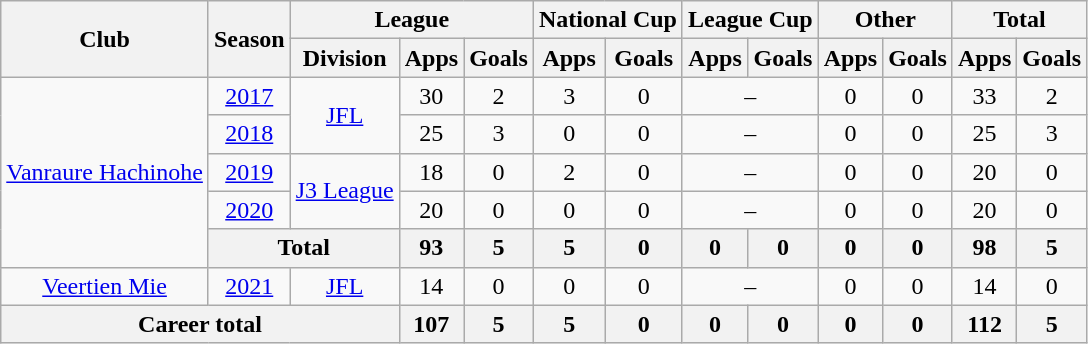<table class="wikitable" style="text-align: center">
<tr>
<th rowspan="2">Club</th>
<th rowspan="2">Season</th>
<th colspan="3">League</th>
<th colspan="2">National Cup</th>
<th colspan="2">League Cup</th>
<th colspan="2">Other</th>
<th colspan="2">Total</th>
</tr>
<tr>
<th>Division</th>
<th>Apps</th>
<th>Goals</th>
<th>Apps</th>
<th>Goals</th>
<th>Apps</th>
<th>Goals</th>
<th>Apps</th>
<th>Goals</th>
<th>Apps</th>
<th>Goals</th>
</tr>
<tr>
<td rowspan="5"><a href='#'>Vanraure Hachinohe</a></td>
<td><a href='#'>2017</a></td>
<td rowspan="2"><a href='#'>JFL</a></td>
<td>30</td>
<td>2</td>
<td>3</td>
<td>0</td>
<td colspan="2">–</td>
<td>0</td>
<td>0</td>
<td>33</td>
<td>2</td>
</tr>
<tr>
<td><a href='#'>2018</a></td>
<td>25</td>
<td>3</td>
<td>0</td>
<td>0</td>
<td colspan="2">–</td>
<td>0</td>
<td>0</td>
<td>25</td>
<td>3</td>
</tr>
<tr>
<td><a href='#'>2019</a></td>
<td rowspan="2"><a href='#'>J3 League</a></td>
<td>18</td>
<td>0</td>
<td>2</td>
<td>0</td>
<td colspan="2">–</td>
<td>0</td>
<td>0</td>
<td>20</td>
<td>0</td>
</tr>
<tr>
<td><a href='#'>2020</a></td>
<td>20</td>
<td>0</td>
<td>0</td>
<td>0</td>
<td colspan="2">–</td>
<td>0</td>
<td>0</td>
<td>20</td>
<td>0</td>
</tr>
<tr>
<th colspan=2>Total</th>
<th>93</th>
<th>5</th>
<th>5</th>
<th>0</th>
<th>0</th>
<th>0</th>
<th>0</th>
<th>0</th>
<th>98</th>
<th>5</th>
</tr>
<tr>
<td><a href='#'>Veertien Mie</a></td>
<td><a href='#'>2021</a></td>
<td><a href='#'>JFL</a></td>
<td>14</td>
<td>0</td>
<td>0</td>
<td>0</td>
<td colspan="2">–</td>
<td>0</td>
<td>0</td>
<td>14</td>
<td>0</td>
</tr>
<tr>
<th colspan=3>Career total</th>
<th>107</th>
<th>5</th>
<th>5</th>
<th>0</th>
<th>0</th>
<th>0</th>
<th>0</th>
<th>0</th>
<th>112</th>
<th>5</th>
</tr>
</table>
